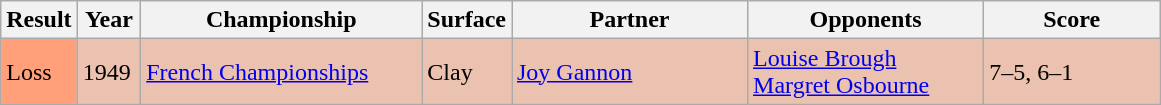<table class="sortable wikitable">
<tr>
<th style="width:40px">Result</th>
<th style="width:35px">Year</th>
<th style="width:180px">Championship</th>
<th style="width:50px">Surface</th>
<th style="width:150px">Partner</th>
<th style="width:150px">Opponents</th>
<th style="width:110px" class="unsortable">Score</th>
</tr>
<tr style="background:#ebc2af;">
<td style="background:#ffa07a;">Loss</td>
<td>1949</td>
<td><a href='#'>French Championships</a></td>
<td>Clay</td>
<td><a href='#'>Joy Gannon</a></td>
<td> <a href='#'>Louise Brough</a> <br>  <a href='#'>Margret Osbourne</a></td>
<td>7–5, 6–1</td>
</tr>
</table>
